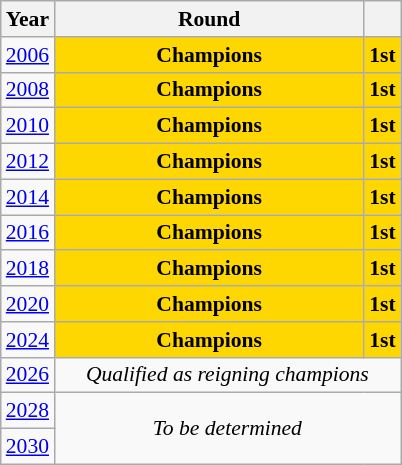<table class="wikitable" style="text-align: center; font-size:90%">
<tr>
<th>Year</th>
<th style="width:200px">Round</th>
<th></th>
</tr>
<tr>
<td><a href='#'>2006</a></td>
<td bgcolor=Gold><strong>Champions</strong></td>
<td bgcolor=Gold><strong>1st</strong></td>
</tr>
<tr>
<td><a href='#'>2008</a></td>
<td bgcolor=Gold><strong>Champions</strong></td>
<td bgcolor=Gold><strong>1st</strong></td>
</tr>
<tr>
<td><a href='#'>2010</a></td>
<td bgcolor=Gold><strong>Champions</strong></td>
<td bgcolor=Gold><strong>1st</strong></td>
</tr>
<tr>
<td><a href='#'>2012</a></td>
<td bgcolor=Gold><strong>Champions</strong></td>
<td bgcolor=Gold><strong>1st</strong></td>
</tr>
<tr>
<td><a href='#'>2014</a></td>
<td bgcolor=Gold><strong>Champions</strong></td>
<td bgcolor=Gold><strong>1st</strong></td>
</tr>
<tr>
<td><a href='#'>2016</a></td>
<td bgcolor=Gold><strong>Champions</strong></td>
<td bgcolor=Gold><strong>1st</strong></td>
</tr>
<tr>
<td><a href='#'>2018</a></td>
<td bgcolor=Gold><strong>Champions</strong></td>
<td bgcolor=Gold><strong>1st</strong></td>
</tr>
<tr>
<td><a href='#'>2020</a></td>
<td bgcolor=Gold><strong>Champions</strong></td>
<td bgcolor=Gold><strong>1st</strong></td>
</tr>
<tr>
<td><a href='#'>2024</a></td>
<td bgcolor=Gold><strong>Champions</strong></td>
<td bgcolor=Gold><strong>1st</strong></td>
</tr>
<tr>
<td><a href='#'>2026</a></td>
<td colspan="2"><em>Qualified as reigning champions</em></td>
</tr>
<tr>
<td><a href='#'>2028</a></td>
<td colspan="2" rowspan="2"><em>To be determined</em></td>
</tr>
<tr>
<td><a href='#'>2030</a></td>
</tr>
</table>
